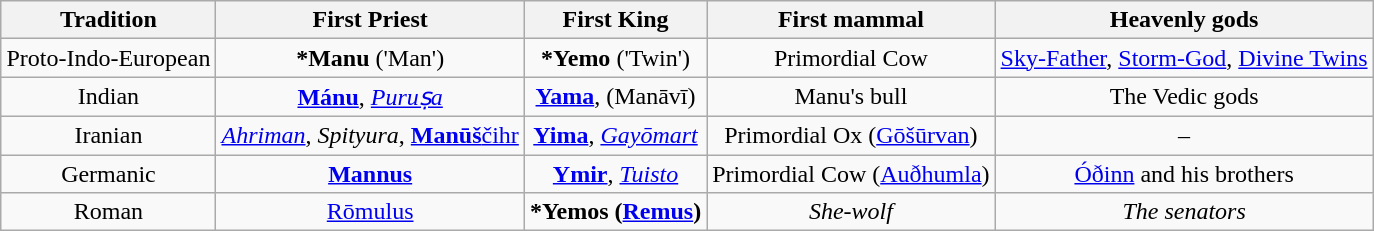<table class="wikitable" style="text-align: center; margin-left: auto; margin-right: auto; border: none;">
<tr>
<th>Tradition</th>
<th>First Priest</th>
<th>First King</th>
<th>First mammal</th>
<th>Heavenly gods</th>
</tr>
<tr>
<td>Proto-Indo-European</td>
<td><strong>*Manu</strong> ('Man')</td>
<td><strong>*Yemo</strong> ('Twin')</td>
<td>Primordial Cow</td>
<td><a href='#'>Sky-Father</a>, <a href='#'>Storm-God</a>, <a href='#'>Divine Twins</a></td>
</tr>
<tr>
<td>Indian</td>
<td><a href='#'><strong>Mánu</strong></a>, <em><a href='#'>Puruṣa</a></em></td>
<td><strong><a href='#'>Yama</a></strong>, (Manāvī)</td>
<td>Manu's bull</td>
<td>The Vedic gods</td>
</tr>
<tr>
<td>Iranian</td>
<td><em><a href='#'>Ahriman</a></em>, <em>Spityura</em>, <a href='#'><strong>Manūš</strong>čihr</a></td>
<td><a href='#'><strong>Yima</strong></a>, <em><a href='#'>Gayōmart</a></em></td>
<td>Primordial Ox (<a href='#'>Gōšūrvan</a>)</td>
<td>–</td>
</tr>
<tr>
<td>Germanic</td>
<td><strong><a href='#'>Mannus</a></strong></td>
<td><strong><a href='#'>Ymir</a></strong>, <em><a href='#'>Tuisto</a></em></td>
<td>Primordial Cow (<a href='#'>Auðhumla</a>)</td>
<td><a href='#'>Óðinn</a> and his brothers</td>
</tr>
<tr>
<td>Roman</td>
<td><a href='#'>Rōmulus</a></td>
<td><strong>*Yemos (<a href='#'>Remus</a>)</strong></td>
<td><em>She-wolf</em></td>
<td><em>The senators</em></td>
</tr>
</table>
